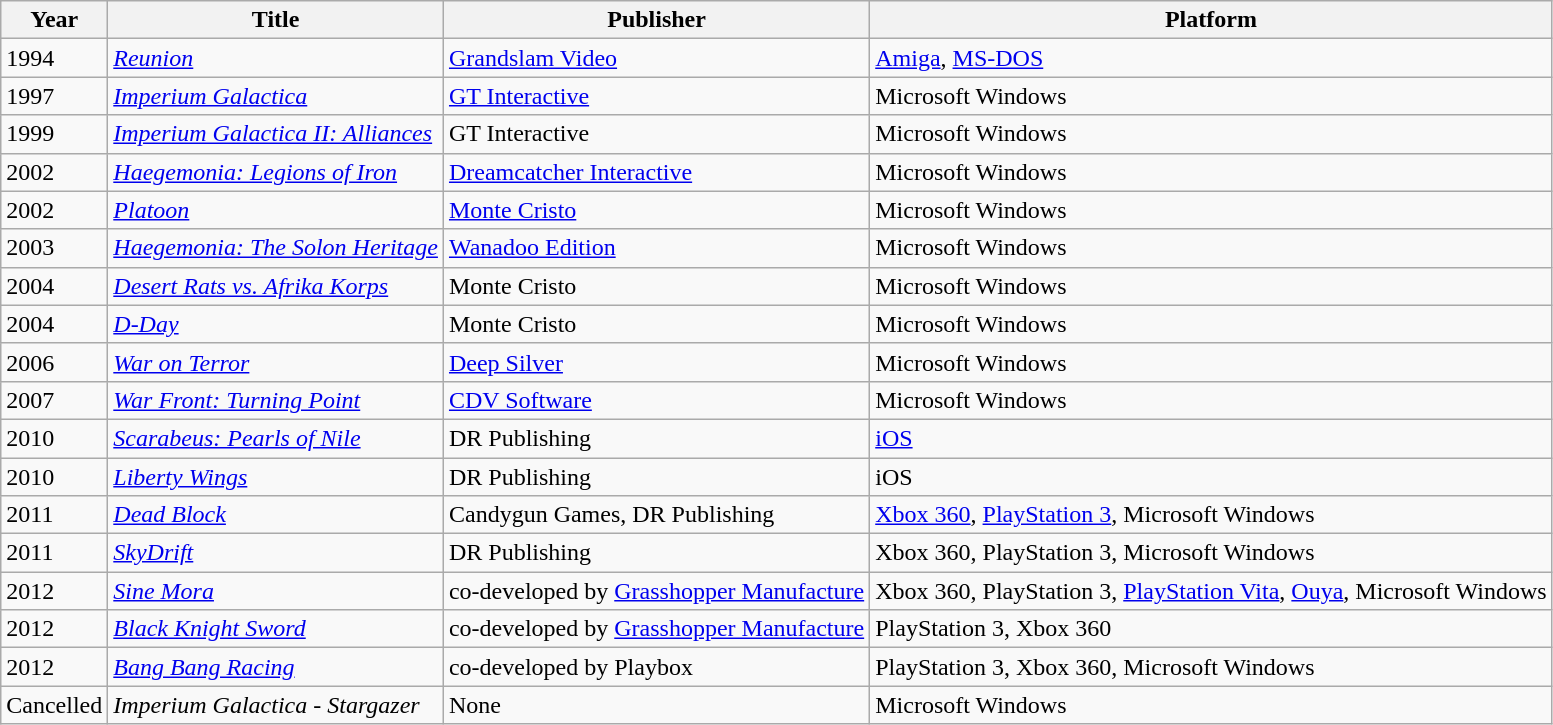<table class="wikitable sortable" border="1">
<tr>
<th>Year</th>
<th>Title</th>
<th>Publisher</th>
<th>Platform</th>
</tr>
<tr>
<td>1994</td>
<td><em><a href='#'>Reunion</a></em></td>
<td><a href='#'>Grandslam Video</a></td>
<td><a href='#'>Amiga</a>, <a href='#'>MS-DOS</a></td>
</tr>
<tr>
<td>1997</td>
<td><em><a href='#'>Imperium Galactica</a></em></td>
<td><a href='#'>GT Interactive</a></td>
<td>Microsoft Windows</td>
</tr>
<tr>
<td>1999</td>
<td><em><a href='#'>Imperium Galactica II: Alliances</a></em></td>
<td>GT Interactive</td>
<td>Microsoft Windows</td>
</tr>
<tr>
<td>2002</td>
<td><em><a href='#'>Haegemonia: Legions of Iron</a></em></td>
<td><a href='#'>Dreamcatcher Interactive</a></td>
<td>Microsoft Windows</td>
</tr>
<tr>
<td>2002</td>
<td><em><a href='#'>Platoon</a></em></td>
<td><a href='#'>Monte Cristo</a></td>
<td>Microsoft Windows</td>
</tr>
<tr>
<td>2003</td>
<td><em><a href='#'>Haegemonia: The Solon Heritage</a></em></td>
<td><a href='#'>Wanadoo Edition</a></td>
<td>Microsoft Windows</td>
</tr>
<tr>
<td>2004</td>
<td><em><a href='#'>Desert Rats vs. Afrika Korps</a></em></td>
<td>Monte Cristo</td>
<td>Microsoft Windows</td>
</tr>
<tr>
<td>2004</td>
<td><em><a href='#'>D-Day</a></em></td>
<td>Monte Cristo</td>
<td>Microsoft Windows</td>
</tr>
<tr>
<td>2006</td>
<td><em><a href='#'>War on Terror</a></em></td>
<td><a href='#'>Deep Silver</a></td>
<td>Microsoft Windows</td>
</tr>
<tr>
<td>2007</td>
<td><em><a href='#'>War Front: Turning Point</a></em></td>
<td><a href='#'>CDV Software</a></td>
<td>Microsoft Windows</td>
</tr>
<tr>
<td>2010</td>
<td><em><a href='#'>Scarabeus: Pearls of Nile</a></em></td>
<td>DR Publishing</td>
<td><a href='#'>iOS</a></td>
</tr>
<tr>
<td>2010</td>
<td><em><a href='#'>Liberty Wings</a></em></td>
<td>DR Publishing</td>
<td>iOS</td>
</tr>
<tr>
<td>2011</td>
<td><em><a href='#'>Dead Block</a></em></td>
<td>Candygun Games, DR Publishing</td>
<td><a href='#'>Xbox 360</a>, <a href='#'>PlayStation 3</a>, Microsoft Windows</td>
</tr>
<tr>
<td>2011</td>
<td><em><a href='#'>SkyDrift</a></em></td>
<td>DR Publishing</td>
<td>Xbox 360, PlayStation 3, Microsoft Windows</td>
</tr>
<tr>
<td>2012</td>
<td><em><a href='#'>Sine Mora</a></em></td>
<td>co-developed by <a href='#'>Grasshopper Manufacture</a></td>
<td>Xbox 360, PlayStation 3, <a href='#'>PlayStation Vita</a>, <a href='#'>Ouya</a>, Microsoft Windows</td>
</tr>
<tr>
<td>2012</td>
<td><em><a href='#'>Black Knight Sword</a></em></td>
<td>co-developed by <a href='#'>Grasshopper Manufacture</a></td>
<td>PlayStation 3, Xbox 360</td>
</tr>
<tr>
<td>2012</td>
<td><em><a href='#'>Bang Bang Racing</a></em></td>
<td>co-developed by Playbox</td>
<td>PlayStation 3, Xbox 360, Microsoft Windows</td>
</tr>
<tr>
<td>Cancelled</td>
<td><em>Imperium Galactica - Stargazer</em></td>
<td>None</td>
<td>Microsoft Windows</td>
</tr>
</table>
